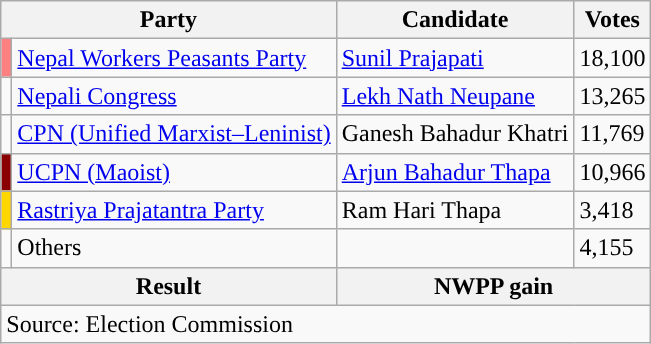<table class="wikitable">
<tr>
<th colspan="2">Party</th>
<th>Candidate</th>
<th>Votes</th>
</tr>
<tr>
<td style="background-color:#FF8080"></td>
<td><a href='#'>Nepal Workers Peasants Party</a></td>
<td><a href='#'>Sunil Prajapati</a></td>
<td>18,100</td>
</tr>
<tr>
<td style="background-color:"></td>
<td><a href='#'>Nepali Congress</a></td>
<td><a href='#'>Lekh Nath Neupane</a></td>
<td>13,265</td>
</tr>
<tr>
<td style="background-color:"></td>
<td><a href='#'>CPN (Unified Marxist–Leninist)</a></td>
<td>Ganesh Bahadur Khatri</td>
<td>11,769</td>
</tr>
<tr>
<td style="background-color:darkred"></td>
<td><a href='#'>UCPN (Maoist)</a></td>
<td><a href='#'>Arjun Bahadur Thapa</a></td>
<td>10,966</td>
</tr>
<tr>
<td style="background-color:gold"></td>
<td><a href='#'>Rastriya Prajatantra Party</a></td>
<td>Ram Hari Thapa</td>
<td>3,418</td>
</tr>
<tr>
<td></td>
<td>Others</td>
<td></td>
<td>4,155</td>
</tr>
<tr>
<th colspan="2">Result</th>
<th colspan="2">NWPP gain</th>
</tr>
<tr>
<td colspan="4">Source: Election Commission</td>
</tr>
</table>
